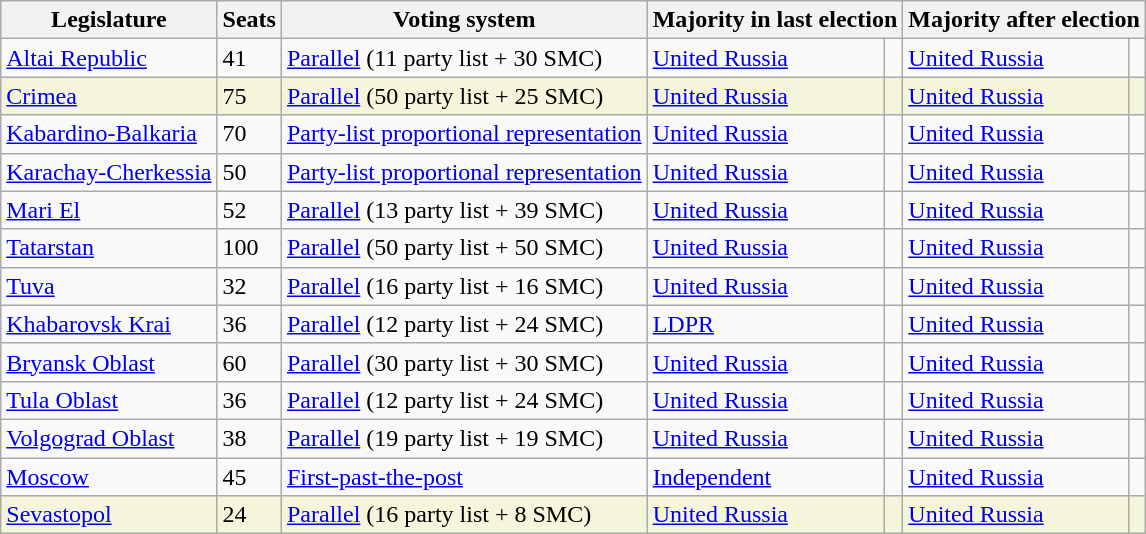<table class="wikitable">
<tr>
<th>Legislature</th>
<th>Seats</th>
<th>Voting system</th>
<th colspan=2>Majority in last election</th>
<th colspan=2>Majority after election</th>
</tr>
<tr>
<td><a href='#'>Altai Republic</a></td>
<td>41</td>
<td><a href='#'>Parallel</a> (11 party list + 30 SMC)</td>
<td><a href='#'>United Russia</a></td>
<td></td>
<td><a href='#'>United Russia</a></td>
<td></td>
</tr>
<tr style="background-color:Beige;">
<td><a href='#'>Crimea</a></td>
<td>75</td>
<td><a href='#'>Parallel</a> (50 party list + 25 SMC)</td>
<td><a href='#'>United Russia</a></td>
<td></td>
<td><a href='#'>United Russia</a></td>
<td></td>
</tr>
<tr>
<td><a href='#'>Kabardino-Balkaria</a></td>
<td>70</td>
<td><a href='#'>Party-list proportional representation</a></td>
<td><a href='#'>United Russia</a></td>
<td></td>
<td><a href='#'>United Russia</a></td>
<td></td>
</tr>
<tr>
<td><a href='#'>Karachay-Cherkessia</a></td>
<td>50</td>
<td><a href='#'>Party-list proportional representation</a></td>
<td><a href='#'>United Russia</a></td>
<td></td>
<td><a href='#'>United Russia</a></td>
<td></td>
</tr>
<tr>
<td><a href='#'>Mari El</a></td>
<td>52</td>
<td><a href='#'>Parallel</a> (13 party list + 39 SMC)</td>
<td><a href='#'>United Russia</a></td>
<td></td>
<td><a href='#'>United Russia</a></td>
<td></td>
</tr>
<tr>
<td><a href='#'>Tatarstan</a></td>
<td>100</td>
<td><a href='#'>Parallel</a> (50 party list + 50 SMC)</td>
<td><a href='#'>United Russia</a></td>
<td></td>
<td><a href='#'>United Russia</a></td>
<td></td>
</tr>
<tr>
<td><a href='#'>Tuva</a></td>
<td>32</td>
<td><a href='#'>Parallel</a> (16 party list + 16 SMC)</td>
<td><a href='#'>United Russia</a></td>
<td></td>
<td><a href='#'>United Russia</a></td>
<td></td>
</tr>
<tr>
<td><a href='#'>Khabarovsk Krai</a></td>
<td>36</td>
<td><a href='#'>Parallel</a> (12 party list + 24 SMC)</td>
<td><a href='#'>LDPR</a></td>
<td></td>
<td><a href='#'>United Russia</a></td>
<td></td>
</tr>
<tr>
<td><a href='#'>Bryansk Oblast</a></td>
<td>60</td>
<td><a href='#'>Parallel</a> (30 party list + 30 SMC)</td>
<td><a href='#'>United Russia</a></td>
<td></td>
<td><a href='#'>United Russia</a></td>
<td></td>
</tr>
<tr>
<td><a href='#'>Tula Oblast</a></td>
<td>36</td>
<td><a href='#'>Parallel</a> (12 party list + 24 SMC)</td>
<td><a href='#'>United Russia</a></td>
<td></td>
<td><a href='#'>United Russia</a></td>
<td></td>
</tr>
<tr>
<td><a href='#'>Volgograd Oblast</a></td>
<td>38</td>
<td><a href='#'>Parallel</a> (19 party list + 19 SMC)</td>
<td><a href='#'>United Russia</a></td>
<td></td>
<td><a href='#'>United Russia</a></td>
<td></td>
</tr>
<tr>
<td><a href='#'>Moscow</a></td>
<td>45</td>
<td><a href='#'>First-past-the-post</a></td>
<td><a href='#'>Independent</a></td>
<td></td>
<td><a href='#'>United Russia</a></td>
<td></td>
</tr>
<tr style="background-color:Beige;">
<td><a href='#'>Sevastopol</a></td>
<td>24</td>
<td><a href='#'>Parallel</a> (16 party list + 8 SMC)</td>
<td><a href='#'>United Russia</a></td>
<td></td>
<td><a href='#'>United Russia</a></td>
<td></td>
</tr>
</table>
